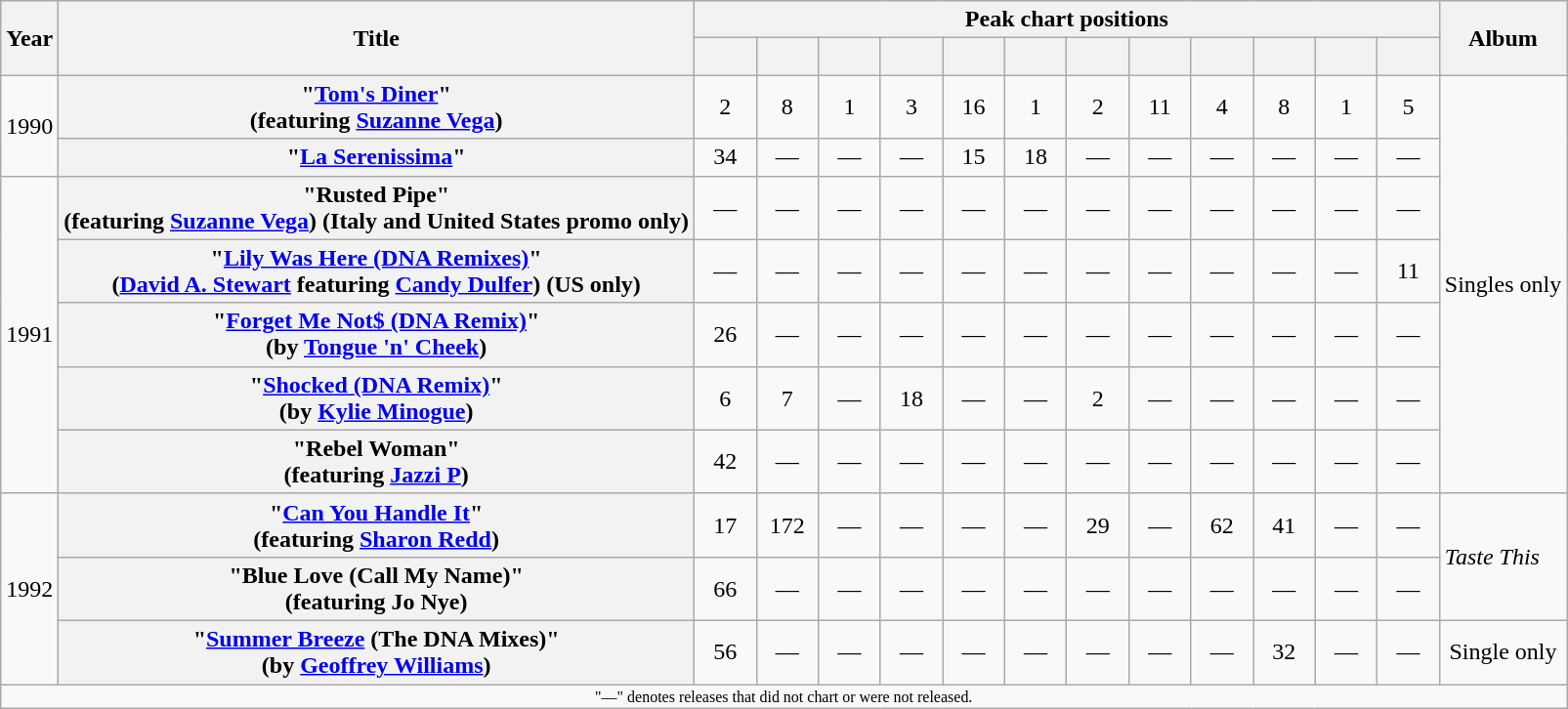<table class="wikitable plainrowheaders" style="text-align:center;">
<tr>
<th rowspan="2">Year</th>
<th rowspan="2">Title</th>
<th colspan="12">Peak chart positions</th>
<th rowspan="2">Album</th>
</tr>
<tr>
<th width="35"><br></th>
<th width="35"><br></th>
<th width="35"><br></th>
<th width="35"><br></th>
<th width="35"><br></th>
<th width="35"><br></th>
<th width="35"><br></th>
<th width="35"><br></th>
<th width="35"><br></th>
<th width="35"><br></th>
<th width="35"><br></th>
<th width="35"><br></th>
</tr>
<tr>
<td rowspan="2">1990</td>
<th scope="row">"<a href='#'>Tom's Diner</a>" <br><span>(featuring <a href='#'>Suzanne Vega</a>)</span></th>
<td>2</td>
<td>8</td>
<td>1</td>
<td>3</td>
<td>16</td>
<td>1</td>
<td>2</td>
<td>11</td>
<td>4</td>
<td>8</td>
<td>1</td>
<td>5</td>
<td align="left" rowspan="7">Singles only</td>
</tr>
<tr>
<th scope="row">"<a href='#'>La Serenissima</a>"</th>
<td>34</td>
<td>—</td>
<td>—</td>
<td>—</td>
<td>15</td>
<td>18</td>
<td>—</td>
<td>—</td>
<td>—</td>
<td>—</td>
<td>—</td>
<td>—</td>
</tr>
<tr>
<td rowspan="5">1991</td>
<th scope="row">"Rusted Pipe" <br><span>(featuring <a href='#'>Suzanne Vega</a>) (Italy and United States promo only)</span></th>
<td>—</td>
<td>—</td>
<td>—</td>
<td>—</td>
<td>—</td>
<td>—</td>
<td>—</td>
<td>—</td>
<td>—</td>
<td>—</td>
<td>—</td>
<td>—</td>
</tr>
<tr>
<th scope="row">"<a href='#'>Lily Was Here (DNA Remixes)</a>" <br><span>(<a href='#'>David A. Stewart</a> featuring <a href='#'>Candy Dulfer</a>) (US only)</span></th>
<td>—</td>
<td>—</td>
<td>—</td>
<td>—</td>
<td>—</td>
<td>—</td>
<td>—</td>
<td>—</td>
<td>—</td>
<td>—</td>
<td>—</td>
<td>11</td>
</tr>
<tr>
<th scope="row">"<a href='#'>Forget Me Not$ (DNA Remix)</a>" <br><span>(by <a href='#'>Tongue 'n' Cheek</a>)</span></th>
<td>26</td>
<td>—</td>
<td>—</td>
<td>—</td>
<td>—</td>
<td>—</td>
<td>—</td>
<td>—</td>
<td>—</td>
<td>—</td>
<td>—</td>
<td>—</td>
</tr>
<tr>
<th scope="row">"<a href='#'>Shocked (DNA Remix)</a>" <br><span>(by <a href='#'>Kylie Minogue</a>)</span></th>
<td>6</td>
<td>7</td>
<td>—</td>
<td>18</td>
<td>—</td>
<td>—</td>
<td>2</td>
<td>—</td>
<td>—</td>
<td>—</td>
<td>—</td>
<td>—</td>
</tr>
<tr>
<th scope="row">"Rebel Woman" <br><span>(featuring <a href='#'>Jazzi P</a>)</span></th>
<td>42</td>
<td>—</td>
<td>—</td>
<td>—</td>
<td>—</td>
<td>—</td>
<td>—</td>
<td>—</td>
<td>—</td>
<td>—</td>
<td>—</td>
<td>—</td>
</tr>
<tr>
<td rowspan="3">1992</td>
<th scope="row">"<a href='#'>Can You Handle It</a>" <br><span>(featuring <a href='#'>Sharon Redd</a>)</span></th>
<td>17</td>
<td>172</td>
<td>—</td>
<td>—</td>
<td>—</td>
<td>—</td>
<td>29</td>
<td>—</td>
<td>62</td>
<td>41</td>
<td>—</td>
<td>—</td>
<td align="left" rowspan="2"><em>Taste This</em></td>
</tr>
<tr>
<th scope="row">"Blue Love (Call My Name)" <br><span>(featuring Jo Nye)</span></th>
<td>66</td>
<td>—</td>
<td>—</td>
<td>—</td>
<td>—</td>
<td>—</td>
<td>—</td>
<td>—</td>
<td>—</td>
<td>—</td>
<td>—</td>
<td>—</td>
</tr>
<tr>
<th scope="row">"<a href='#'>Summer Breeze</a> (The DNA Mixes)" <br><span>(by <a href='#'>Geoffrey Williams</a>)</span></th>
<td>56</td>
<td>—</td>
<td>—</td>
<td>—</td>
<td>—</td>
<td>—</td>
<td>—</td>
<td>—</td>
<td>—</td>
<td>32</td>
<td>—</td>
<td>—</td>
<td>Single only</td>
</tr>
<tr>
<td align="center" colspan="16" style="font-size:8pt">"—" denotes releases that did not chart or were not released.</td>
</tr>
</table>
